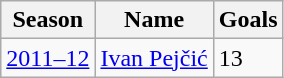<table class="wikitable">
<tr>
<th>Season</th>
<th>Name</th>
<th>Goals</th>
</tr>
<tr>
<td><a href='#'>2011–12</a></td>
<td> <a href='#'>Ivan Pejčić</a></td>
<td>13</td>
</tr>
</table>
